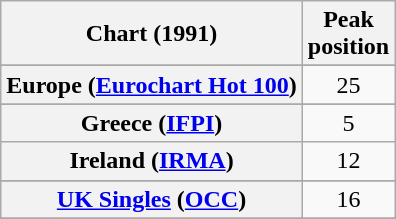<table class="wikitable sortable plainrowheaders" style="text-align:center">
<tr>
<th scope="col">Chart (1991)</th>
<th scope="col">Peak<br>position</th>
</tr>
<tr>
</tr>
<tr>
</tr>
<tr>
</tr>
<tr>
<th scope="row">Europe (<a href='#'>Eurochart Hot 100</a>)</th>
<td>25</td>
</tr>
<tr>
</tr>
<tr>
<th scope="row">Greece (<a href='#'>IFPI</a>)</th>
<td>5</td>
</tr>
<tr>
<th scope="row">Ireland (<a href='#'>IRMA</a>)</th>
<td>12</td>
</tr>
<tr>
</tr>
<tr>
</tr>
<tr>
</tr>
<tr>
</tr>
<tr>
<th scope="row"><a href='#'>UK Singles</a> (<a href='#'>OCC</a>)</th>
<td>16</td>
</tr>
<tr>
</tr>
</table>
